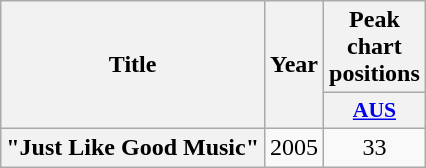<table class="wikitable plainrowheaders" style="text-align:center;">
<tr>
<th scope="col" rowspan="2">Title</th>
<th scope="col" rowspan="2">Year</th>
<th scope="col" colspan="1">Peak chart positions</th>
</tr>
<tr>
<th scope="col" style="width:3em;font-size:90%;"><a href='#'>AUS</a><br></th>
</tr>
<tr>
<th scope="row">"Just Like Good Music"</th>
<td>2005</td>
<td>33</td>
</tr>
</table>
